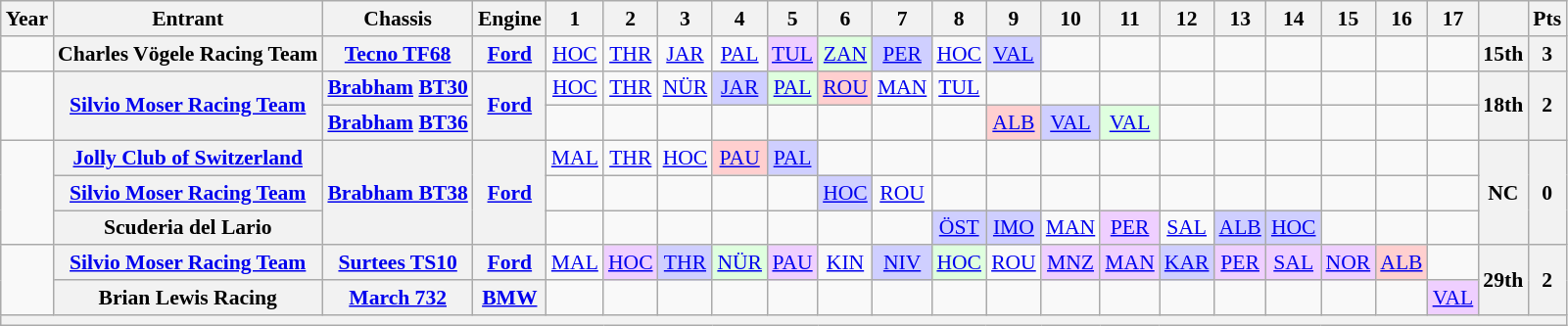<table class="wikitable" style="text-align:center; font-size:90%">
<tr>
<th>Year</th>
<th>Entrant</th>
<th>Chassis</th>
<th>Engine</th>
<th>1</th>
<th>2</th>
<th>3</th>
<th>4</th>
<th>5</th>
<th>6</th>
<th>7</th>
<th>8</th>
<th>9</th>
<th>10</th>
<th>11</th>
<th>12</th>
<th>13</th>
<th>14</th>
<th>15</th>
<th>16</th>
<th>17</th>
<th></th>
<th>Pts</th>
</tr>
<tr>
<td></td>
<th>Charles Vögele Racing Team</th>
<th><a href='#'>Tecno TF68</a></th>
<th><a href='#'>Ford</a></th>
<td><a href='#'>HOC</a></td>
<td><a href='#'>THR</a></td>
<td><a href='#'>JAR</a></td>
<td><a href='#'>PAL</a></td>
<td style="background:#EFCFFF;"><a href='#'>TUL</a><br></td>
<td style="background:#DFFFDF;"><a href='#'>ZAN</a><br></td>
<td style="background:#CFCFFF;"><a href='#'>PER</a><br></td>
<td><a href='#'>HOC</a></td>
<td style="background:#CFCFFF;"><a href='#'>VAL</a><br></td>
<td></td>
<td></td>
<td></td>
<td></td>
<td></td>
<td></td>
<td></td>
<td></td>
<th>15th</th>
<th>3</th>
</tr>
<tr>
<td rowspan=2></td>
<th rowspan=2><a href='#'>Silvio Moser Racing Team</a></th>
<th><a href='#'>Brabham</a> <a href='#'>BT30</a></th>
<th rowspan=2><a href='#'>Ford</a></th>
<td><a href='#'>HOC</a></td>
<td><a href='#'>THR</a></td>
<td><a href='#'>NÜR</a></td>
<td style="background:#CFCFFF;"><a href='#'>JAR</a><br></td>
<td style="background:#DFFFDF;"><a href='#'>PAL</a><br><small></small></td>
<td style="background:#FFCFCF;"><a href='#'>ROU</a><br><small></small></td>
<td><a href='#'>MAN</a></td>
<td><a href='#'>TUL</a></td>
<td></td>
<td></td>
<td></td>
<td></td>
<td></td>
<td></td>
<td></td>
<td></td>
<td></td>
<th rowspan=2>18th</th>
<th rowspan=2>2</th>
</tr>
<tr>
<th><a href='#'>Brabham</a> <a href='#'>BT36</a></th>
<td></td>
<td></td>
<td></td>
<td></td>
<td></td>
<td></td>
<td></td>
<td></td>
<td style="background:#FFCFCF;"><a href='#'>ALB</a><br></td>
<td style="background:#CFCFFF;"><a href='#'>VAL</a><br></td>
<td style="background:#DFFFDF;"><a href='#'>VAL</a><br></td>
<td></td>
<td></td>
<td></td>
<td></td>
<td></td>
<td></td>
</tr>
<tr>
<td rowspan=3></td>
<th><a href='#'>Jolly Club of Switzerland</a></th>
<th rowspan=3><a href='#'>Brabham BT38</a></th>
<th rowspan=3><a href='#'>Ford</a></th>
<td><a href='#'>MAL</a></td>
<td><a href='#'>THR</a></td>
<td><a href='#'>HOC</a></td>
<td style="background:#FFCFCF;"><a href='#'>PAU</a><br></td>
<td style="background:#CFCFFF;"><a href='#'>PAL</a><br></td>
<td></td>
<td></td>
<td></td>
<td></td>
<td></td>
<td></td>
<td></td>
<td></td>
<td></td>
<td></td>
<td></td>
<td></td>
<th rowspan=3>NC</th>
<th rowspan=3>0</th>
</tr>
<tr>
<th><a href='#'>Silvio Moser Racing Team</a></th>
<td></td>
<td></td>
<td></td>
<td></td>
<td></td>
<td style="background:#CFCFFF;"><a href='#'>HOC</a><br></td>
<td><a href='#'>ROU</a></td>
<td></td>
<td></td>
<td></td>
<td></td>
<td></td>
<td></td>
<td></td>
<td></td>
<td></td>
<td></td>
</tr>
<tr>
<th>Scuderia del Lario</th>
<td></td>
<td></td>
<td></td>
<td></td>
<td></td>
<td></td>
<td></td>
<td style="background:#CFCFFF;"><a href='#'>ÖST</a><br></td>
<td style="background:#CFCFFF;"><a href='#'>IMO</a><br></td>
<td><a href='#'>MAN</a></td>
<td style="background:#EFCFFF;"><a href='#'>PER</a><br></td>
<td><a href='#'>SAL</a></td>
<td style="background:#CFCFFF;"><a href='#'>ALB</a><br></td>
<td style="background:#CFCFFF;"><a href='#'>HOC</a><br></td>
<td></td>
<td></td>
<td></td>
</tr>
<tr>
<td rowspan=2></td>
<th><a href='#'>Silvio Moser Racing Team</a></th>
<th><a href='#'>Surtees TS10</a></th>
<th><a href='#'>Ford</a></th>
<td><a href='#'>MAL</a></td>
<td style="background:#EFCFFF;"><a href='#'>HOC</a><br></td>
<td style="background:#CFCFFF;"><a href='#'>THR</a><br></td>
<td style="background:#DFFFDF;"><a href='#'>NÜR</a><br><small></small></td>
<td style="background:#EFCFFF;"><a href='#'>PAU</a><br></td>
<td><a href='#'>KIN</a></td>
<td style="background:#CFCFFF;"><a href='#'>NIV</a><br></td>
<td style="background:#DFFFDF;"><a href='#'>HOC</a><br><small></small></td>
<td><a href='#'>ROU</a></td>
<td style="background:#EFCFFF;"><a href='#'>MNZ</a><br></td>
<td style="background:#EFCFFF;"><a href='#'>MAN</a><br></td>
<td style="background:#CFCFFF;"><a href='#'>KAR</a><br></td>
<td style="background:#EFCFFF;"><a href='#'>PER</a><br></td>
<td style="background:#EFCFFF;"><a href='#'>SAL</a><br></td>
<td style="background:#EFCFFF;"><a href='#'>NOR</a><br></td>
<td style="background:#FFCFCF;"><a href='#'>ALB</a><br></td>
<td></td>
<th rowspan=2>29th</th>
<th rowspan=2>2</th>
</tr>
<tr>
<th>Brian Lewis Racing</th>
<th><a href='#'>March 732</a></th>
<th><a href='#'>BMW</a></th>
<td></td>
<td></td>
<td></td>
<td></td>
<td></td>
<td></td>
<td></td>
<td></td>
<td></td>
<td></td>
<td></td>
<td></td>
<td></td>
<td></td>
<td></td>
<td></td>
<td style="background:#EFCFFF;"><a href='#'>VAL</a><br></td>
</tr>
<tr>
<th colspan="23"></th>
</tr>
</table>
